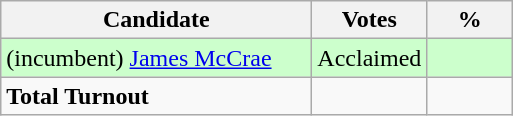<table class="wikitable">
<tr>
<th bgcolor="#DDDDFF" width="200px">Candidate</th>
<th bgcolor="#DDDDFF" width="50px">Votes</th>
<th bgcolor="#DDDDFF" width="50px">%</th>
</tr>
<tr style="text-align:left; background:#cfc;">
<td>(incumbent) <a href='#'>James McCrae</a></td>
<td>Acclaimed</td>
<td></td>
</tr>
<tr>
<td><strong>Total Turnout</strong></td>
<td><strong> </strong></td>
<td><strong> </strong></td>
</tr>
</table>
